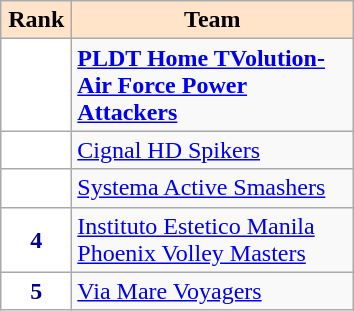<table class="wikitable" style="text-align: center;">
<tr>
<th width=40  style="background:#FFE4C9; color:black;">Rank</th>
<th width=180  style="background:#FFE4C9; color:black;">Team</th>
</tr>
<tr>
<td style="background:white; color:#00008B;"></td>
<td style="text-align:left;"><strong><a href='#'>PLDT Home TVolution-Air Force Power Attackers</a></strong></td>
</tr>
<tr>
<td style="background:white; color:#00008B;"></td>
<td style="text-align:left;"><a href='#'>Cignal HD Spikers</a></td>
</tr>
<tr>
<td style="background:white; color:#00008B;"></td>
<td style="text-align:left;"><a href='#'>Systema Active Smashers</a></td>
</tr>
<tr>
<td style="background:white; color:#00008B;"><strong>4</strong></td>
<td style="text-align:left;"><a href='#'>Instituto Estetico Manila Phoenix Volley Masters</a></td>
</tr>
<tr>
<td style="background:white; color:#00008B;"><strong>5</strong></td>
<td style="text-align:left;"><a href='#'>Via Mare Voyagers</a></td>
</tr>
</table>
